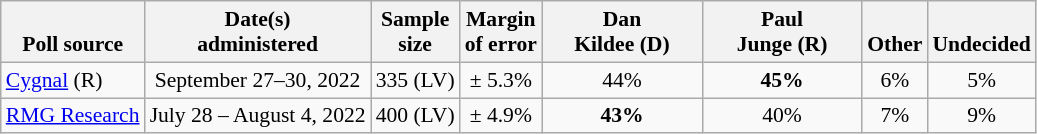<table class="wikitable" style="font-size:90%;text-align:center;">
<tr valign=bottom>
<th>Poll source</th>
<th>Date(s)<br>administered</th>
<th>Sample<br>size</th>
<th>Margin<br>of error</th>
<th style="width:100px;">Dan<br>Kildee (D)</th>
<th style="width:100px;">Paul<br>Junge (R)</th>
<th>Other</th>
<th>Undecided</th>
</tr>
<tr>
<td style="text-align:left;"><a href='#'>Cygnal</a> (R)</td>
<td>September 27–30, 2022</td>
<td>335 (LV)</td>
<td>± 5.3%</td>
<td>44%</td>
<td><strong>45%</strong></td>
<td>6%</td>
<td>5%</td>
</tr>
<tr>
<td style="text-align:left;"><a href='#'>RMG Research</a></td>
<td>July 28 – August 4, 2022</td>
<td>400 (LV)</td>
<td>± 4.9%</td>
<td><strong>43%</strong></td>
<td>40%</td>
<td>7%</td>
<td>9%</td>
</tr>
</table>
